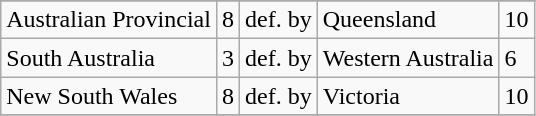<table class="wikitable">
<tr>
</tr>
<tr>
<td>Australian Provincial</td>
<td>8</td>
<td>def. by</td>
<td>Queensland</td>
<td>10</td>
</tr>
<tr>
<td>South Australia</td>
<td>3</td>
<td>def. by</td>
<td>Western Australia</td>
<td>6</td>
</tr>
<tr>
<td>New South Wales</td>
<td>8</td>
<td>def. by</td>
<td>Victoria</td>
<td>10</td>
</tr>
<tr>
</tr>
</table>
